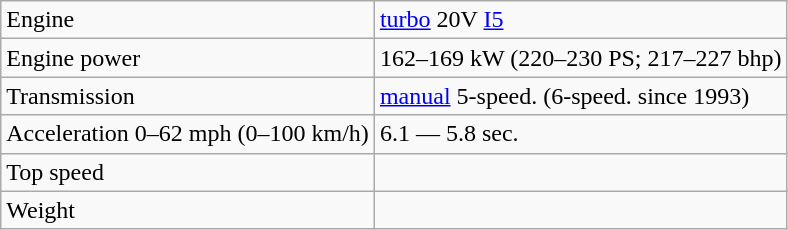<table class="wikitable">
<tr>
<td>Engine</td>
<td> <a href='#'>turbo</a> 20V <a href='#'>I5</a></td>
</tr>
<tr>
<td>Engine power</td>
<td>162–169 kW (220–230 PS; 217–227 bhp)</td>
</tr>
<tr>
<td>Transmission</td>
<td><a href='#'>manual</a> 5-speed. (6-speed. since 1993)</td>
</tr>
<tr>
<td>Acceleration 0–62 mph (0–100 km/h)</td>
<td>6.1 — 5.8 sec.</td>
</tr>
<tr>
<td>Top speed</td>
<td></td>
</tr>
<tr>
<td>Weight</td>
<td></td>
</tr>
</table>
